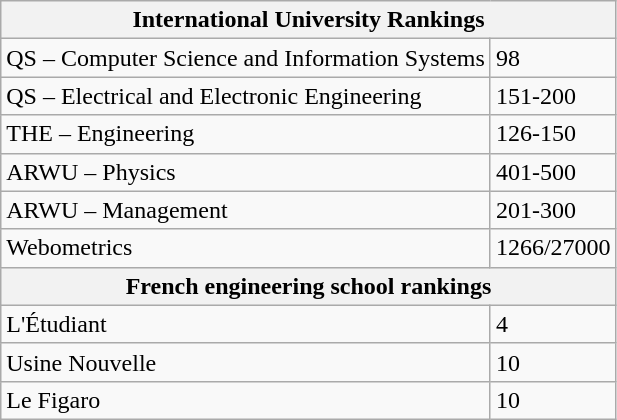<table class="wikitable" align="center">
<tr>
<th colspan="2"><strong>International University Rankings</strong></th>
</tr>
<tr>
<td>QS – Computer Science and Information Systems</td>
<td>98</td>
</tr>
<tr>
<td>QS – Electrical and Electronic Engineering</td>
<td>151-200</td>
</tr>
<tr>
<td>THE – Engineering</td>
<td>126-150</td>
</tr>
<tr>
<td>ARWU – Physics</td>
<td>401-500</td>
</tr>
<tr>
<td>ARWU – Management</td>
<td>201-300</td>
</tr>
<tr>
<td>Webometrics</td>
<td>1266/27000</td>
</tr>
<tr>
<th colspan="2"><strong>French engineering school rankings</strong></th>
</tr>
<tr>
<td>L'Étudiant</td>
<td>4</td>
</tr>
<tr>
<td>Usine Nouvelle</td>
<td>10</td>
</tr>
<tr>
<td>Le Figaro</td>
<td>10</td>
</tr>
</table>
